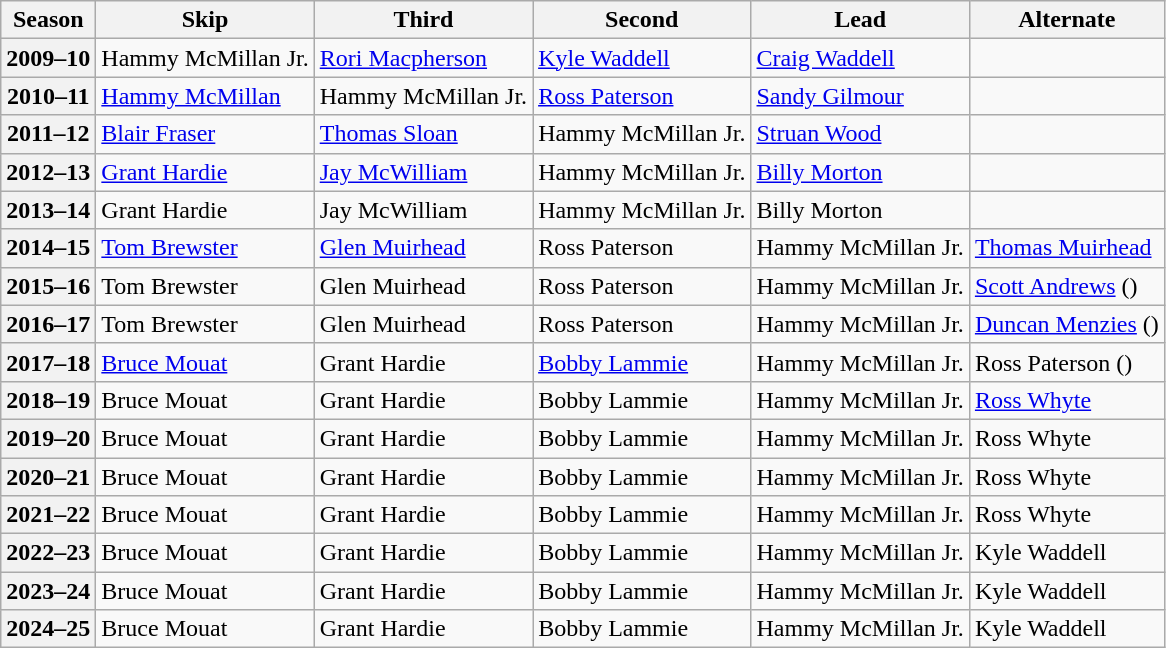<table class="wikitable">
<tr>
<th scope="col">Season</th>
<th scope="col">Skip</th>
<th scope="col">Third</th>
<th scope="col">Second</th>
<th scope="col">Lead</th>
<th scope="col">Alternate</th>
</tr>
<tr>
<th scope="row">2009–10</th>
<td>Hammy McMillan Jr.</td>
<td><a href='#'>Rori Macpherson</a></td>
<td><a href='#'>Kyle Waddell</a></td>
<td><a href='#'>Craig Waddell</a></td>
<td></td>
</tr>
<tr>
<th scope="row">2010–11</th>
<td><a href='#'>Hammy McMillan</a></td>
<td>Hammy McMillan Jr.</td>
<td><a href='#'>Ross Paterson</a></td>
<td><a href='#'>Sandy Gilmour</a></td>
<td></td>
</tr>
<tr>
<th scope="row">2011–12</th>
<td><a href='#'>Blair Fraser</a></td>
<td><a href='#'>Thomas Sloan</a></td>
<td>Hammy McMillan Jr.</td>
<td><a href='#'>Struan Wood</a></td>
<td></td>
</tr>
<tr>
<th scope="row">2012–13</th>
<td><a href='#'>Grant Hardie</a></td>
<td><a href='#'>Jay McWilliam</a></td>
<td>Hammy McMillan Jr.</td>
<td><a href='#'>Billy Morton</a></td>
<td></td>
</tr>
<tr>
<th scope="row">2013–14</th>
<td>Grant Hardie</td>
<td>Jay McWilliam</td>
<td>Hammy McMillan Jr.</td>
<td>Billy Morton</td>
<td></td>
</tr>
<tr>
<th scope="row">2014–15</th>
<td><a href='#'>Tom Brewster</a></td>
<td><a href='#'>Glen Muirhead</a></td>
<td>Ross Paterson</td>
<td>Hammy McMillan Jr.</td>
<td><a href='#'>Thomas Muirhead</a></td>
</tr>
<tr>
<th scope="row">2015–16</th>
<td>Tom Brewster</td>
<td>Glen Muirhead</td>
<td>Ross Paterson</td>
<td>Hammy McMillan Jr.</td>
<td><a href='#'>Scott Andrews</a> ()</td>
</tr>
<tr>
<th scope="row">2016–17</th>
<td>Tom Brewster</td>
<td>Glen Muirhead</td>
<td>Ross Paterson</td>
<td>Hammy McMillan Jr.</td>
<td><a href='#'>Duncan Menzies</a> ()</td>
</tr>
<tr>
<th scope="row">2017–18</th>
<td><a href='#'>Bruce Mouat</a></td>
<td>Grant Hardie</td>
<td><a href='#'>Bobby Lammie</a></td>
<td>Hammy McMillan Jr.</td>
<td>Ross Paterson ()</td>
</tr>
<tr>
<th scope="row">2018–19</th>
<td>Bruce Mouat</td>
<td>Grant Hardie</td>
<td>Bobby Lammie</td>
<td>Hammy McMillan Jr.</td>
<td><a href='#'>Ross Whyte</a></td>
</tr>
<tr>
<th scope="row">2019–20</th>
<td>Bruce Mouat</td>
<td>Grant Hardie</td>
<td>Bobby Lammie</td>
<td>Hammy McMillan Jr.</td>
<td>Ross Whyte</td>
</tr>
<tr>
<th scope="row">2020–21</th>
<td>Bruce Mouat</td>
<td>Grant Hardie</td>
<td>Bobby Lammie</td>
<td>Hammy McMillan Jr.</td>
<td>Ross Whyte</td>
</tr>
<tr>
<th scope="row">2021–22</th>
<td>Bruce Mouat</td>
<td>Grant Hardie</td>
<td>Bobby Lammie</td>
<td>Hammy McMillan Jr.</td>
<td>Ross Whyte</td>
</tr>
<tr>
<th scope="row">2022–23</th>
<td>Bruce Mouat</td>
<td>Grant Hardie</td>
<td>Bobby Lammie</td>
<td>Hammy McMillan Jr.</td>
<td>Kyle Waddell</td>
</tr>
<tr>
<th scope="row">2023–24</th>
<td>Bruce Mouat</td>
<td>Grant Hardie</td>
<td>Bobby Lammie</td>
<td>Hammy McMillan Jr.</td>
<td>Kyle Waddell</td>
</tr>
<tr>
<th scope="row">2024–25</th>
<td>Bruce Mouat</td>
<td>Grant Hardie</td>
<td>Bobby Lammie</td>
<td>Hammy McMillan Jr.</td>
<td>Kyle Waddell</td>
</tr>
</table>
